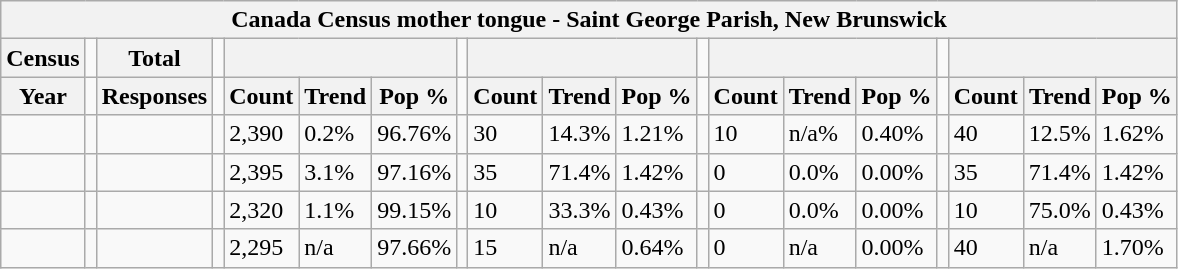<table class="wikitable">
<tr>
<th colspan="19">Canada Census mother tongue - Saint George Parish, New Brunswick</th>
</tr>
<tr>
<th>Census</th>
<td></td>
<th>Total</th>
<td colspan="1"></td>
<th colspan="3"></th>
<td colspan="1"></td>
<th colspan="3"></th>
<td colspan="1"></td>
<th colspan="3"></th>
<td colspan="1"></td>
<th colspan="3"></th>
</tr>
<tr>
<th>Year</th>
<td></td>
<th>Responses</th>
<td></td>
<th>Count</th>
<th>Trend</th>
<th>Pop %</th>
<td></td>
<th>Count</th>
<th>Trend</th>
<th>Pop %</th>
<td></td>
<th>Count</th>
<th>Trend</th>
<th>Pop %</th>
<td></td>
<th>Count</th>
<th>Trend</th>
<th>Pop %</th>
</tr>
<tr>
<td></td>
<td></td>
<td></td>
<td></td>
<td>2,390</td>
<td> 0.2%</td>
<td>96.76%</td>
<td></td>
<td>30</td>
<td> 14.3%</td>
<td>1.21%</td>
<td></td>
<td>10</td>
<td> n/a%</td>
<td>0.40%</td>
<td></td>
<td>40</td>
<td> 12.5%</td>
<td>1.62%</td>
</tr>
<tr>
<td></td>
<td></td>
<td></td>
<td></td>
<td>2,395</td>
<td> 3.1%</td>
<td>97.16%</td>
<td></td>
<td>35</td>
<td> 71.4%</td>
<td>1.42%</td>
<td></td>
<td>0</td>
<td> 0.0%</td>
<td>0.00%</td>
<td></td>
<td>35</td>
<td> 71.4%</td>
<td>1.42%</td>
</tr>
<tr>
<td></td>
<td></td>
<td></td>
<td></td>
<td>2,320</td>
<td> 1.1%</td>
<td>99.15%</td>
<td></td>
<td>10</td>
<td> 33.3%</td>
<td>0.43%</td>
<td></td>
<td>0</td>
<td> 0.0%</td>
<td>0.00%</td>
<td></td>
<td>10</td>
<td> 75.0%</td>
<td>0.43%</td>
</tr>
<tr>
<td></td>
<td></td>
<td></td>
<td></td>
<td>2,295</td>
<td>n/a</td>
<td>97.66%</td>
<td></td>
<td>15</td>
<td>n/a</td>
<td>0.64%</td>
<td></td>
<td>0</td>
<td>n/a</td>
<td>0.00%</td>
<td></td>
<td>40</td>
<td>n/a</td>
<td>1.70%</td>
</tr>
</table>
